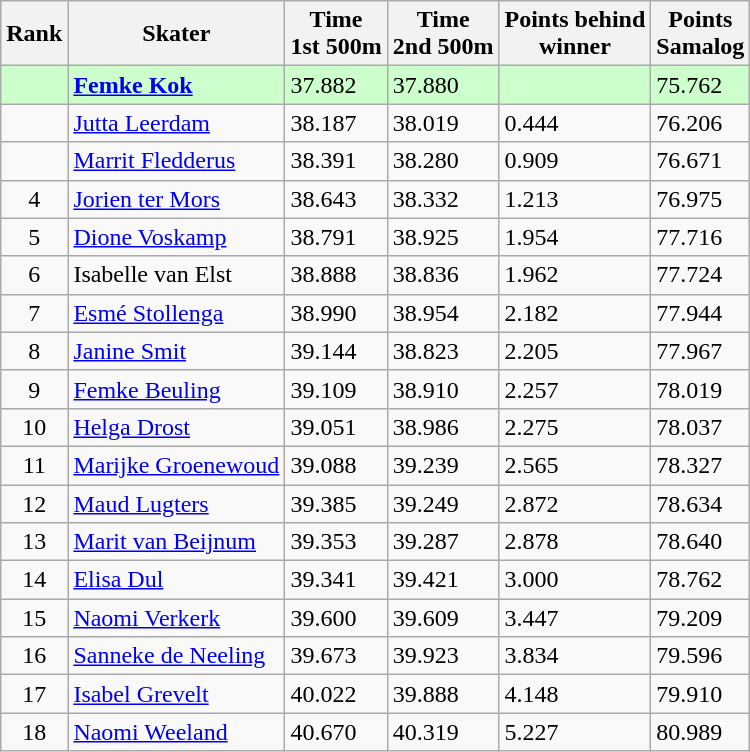<table class="wikitable sortable" style="text-align:left">
<tr>
<th>Rank</th>
<th>Skater</th>
<th>Time <br> 1st 500m</th>
<th>Time <br> 2nd 500m</th>
<th>Points behind <br> winner</th>
<th>Points <br> Samalog</th>
</tr>
<tr bgcolor=ccffcc>
<td align="center"></td>
<td><strong><a href='#'>Femke Kok</a></strong></td>
<td>37.882</td>
<td>37.880</td>
<td></td>
<td>75.762</td>
</tr>
<tr>
<td align="center"></td>
<td><a href='#'>Jutta Leerdam</a></td>
<td>38.187</td>
<td>38.019</td>
<td>0.444</td>
<td>76.206</td>
</tr>
<tr>
<td align="center"></td>
<td><a href='#'>Marrit Fledderus</a></td>
<td>38.391</td>
<td>38.280</td>
<td>0.909</td>
<td>76.671</td>
</tr>
<tr>
<td align="center">4</td>
<td><a href='#'>Jorien ter Mors</a></td>
<td>38.643</td>
<td>38.332</td>
<td>1.213</td>
<td>76.975</td>
</tr>
<tr>
<td align="center">5</td>
<td><a href='#'>Dione Voskamp</a></td>
<td>38.791</td>
<td>38.925</td>
<td>1.954</td>
<td>77.716</td>
</tr>
<tr>
<td align="center">6</td>
<td>Isabelle van Elst</td>
<td>38.888</td>
<td>38.836</td>
<td>1.962</td>
<td>77.724</td>
</tr>
<tr>
<td align="center">7</td>
<td><a href='#'>Esmé Stollenga</a></td>
<td>38.990</td>
<td>38.954</td>
<td>2.182</td>
<td>77.944</td>
</tr>
<tr>
<td align="center">8</td>
<td><a href='#'>Janine Smit</a></td>
<td>39.144</td>
<td>38.823</td>
<td>2.205</td>
<td>77.967</td>
</tr>
<tr>
<td align="center">9</td>
<td><a href='#'>Femke Beuling</a></td>
<td>39.109</td>
<td>38.910</td>
<td>2.257</td>
<td>78.019</td>
</tr>
<tr>
<td align="center">10</td>
<td><a href='#'>Helga Drost</a></td>
<td>39.051</td>
<td>38.986</td>
<td>2.275</td>
<td>78.037</td>
</tr>
<tr>
<td align="center">11</td>
<td><a href='#'>Marijke Groenewoud</a></td>
<td>39.088</td>
<td>39.239</td>
<td>2.565</td>
<td>78.327</td>
</tr>
<tr>
<td align="center">12</td>
<td><a href='#'>Maud Lugters</a></td>
<td>39.385</td>
<td>39.249</td>
<td>2.872</td>
<td>78.634</td>
</tr>
<tr>
<td align="center">13</td>
<td><a href='#'>Marit van Beijnum</a></td>
<td>39.353</td>
<td>39.287</td>
<td>2.878</td>
<td>78.640</td>
</tr>
<tr>
<td align="center">14</td>
<td><a href='#'>Elisa Dul</a></td>
<td>39.341</td>
<td>39.421</td>
<td>3.000</td>
<td>78.762</td>
</tr>
<tr>
<td align="center">15</td>
<td><a href='#'>Naomi Verkerk</a></td>
<td>39.600</td>
<td>39.609</td>
<td>3.447</td>
<td>79.209</td>
</tr>
<tr>
<td align="center">16</td>
<td><a href='#'>Sanneke de Neeling</a></td>
<td>39.673</td>
<td>39.923</td>
<td>3.834</td>
<td>79.596</td>
</tr>
<tr>
<td align="center">17</td>
<td><a href='#'>Isabel Grevelt</a></td>
<td>40.022</td>
<td>39.888</td>
<td>4.148</td>
<td>79.910</td>
</tr>
<tr>
<td align="center">18</td>
<td><a href='#'>Naomi Weeland</a></td>
<td>40.670</td>
<td>40.319</td>
<td>5.227</td>
<td>80.989</td>
</tr>
</table>
